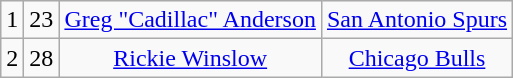<table class="wikitable">
<tr style="text-align:center;" bgcolor="">
<td>1</td>
<td>23</td>
<td><a href='#'>Greg "Cadillac" Anderson</a></td>
<td><a href='#'>San Antonio Spurs</a></td>
</tr>
<tr style="text-align:center;" bgcolor="">
<td>2</td>
<td>28</td>
<td><a href='#'>Rickie Winslow</a></td>
<td><a href='#'>Chicago Bulls</a></td>
</tr>
</table>
